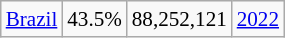<table class="wikitable floatright" style="font-size:88%;">
<tr>
<td><a href='#'>Brazil</a></td>
<td>43.5%</td>
<td>88,252,121</td>
<td><a href='#'>2022</a></td>
</tr>
</table>
